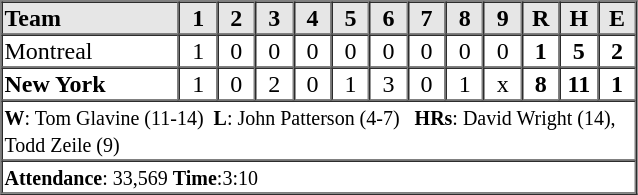<table border=1 cellspacing=0 width=425 style="margin-left:3em;">
<tr style="text-align:center; background-color:#e6e6e6;">
<th align=left width=28%>Team</th>
<th width=6%>1</th>
<th width=6%>2</th>
<th width=6%>3</th>
<th width=6%>4</th>
<th width=6%>5</th>
<th width=6%>6</th>
<th width=6%>7</th>
<th width=6%>8</th>
<th width=6%>9</th>
<th width=6%>R</th>
<th width=6%>H</th>
<th width=6%>E</th>
</tr>
<tr style="text-align:center;">
<td align=left>Montreal</td>
<td>1</td>
<td>0</td>
<td>0</td>
<td>0</td>
<td>0</td>
<td>0</td>
<td>0</td>
<td>0</td>
<td>0</td>
<td><strong>1</strong></td>
<td><strong>5</strong></td>
<td><strong>2</strong></td>
</tr>
<tr style="text-align:center;">
<td align=left><strong>New York</strong></td>
<td>1</td>
<td>0</td>
<td>2</td>
<td>0</td>
<td>1</td>
<td>3</td>
<td>0</td>
<td>1</td>
<td>x</td>
<td><strong>8</strong></td>
<td><strong>11</strong></td>
<td><strong>1</strong></td>
</tr>
<tr style="text-align:left;">
<td colspan=13><small><strong>W</strong>: Tom Glavine (11-14)  <strong>L</strong>: John Patterson (4-7)   <strong>HRs</strong>: David Wright (14), Todd Zeile (9)</small></td>
</tr>
<tr style="text-align:left;">
<td colspan=13><small><strong>Attendance</strong>: 33,569 <strong>Time</strong>:3:10</small></td>
</tr>
</table>
